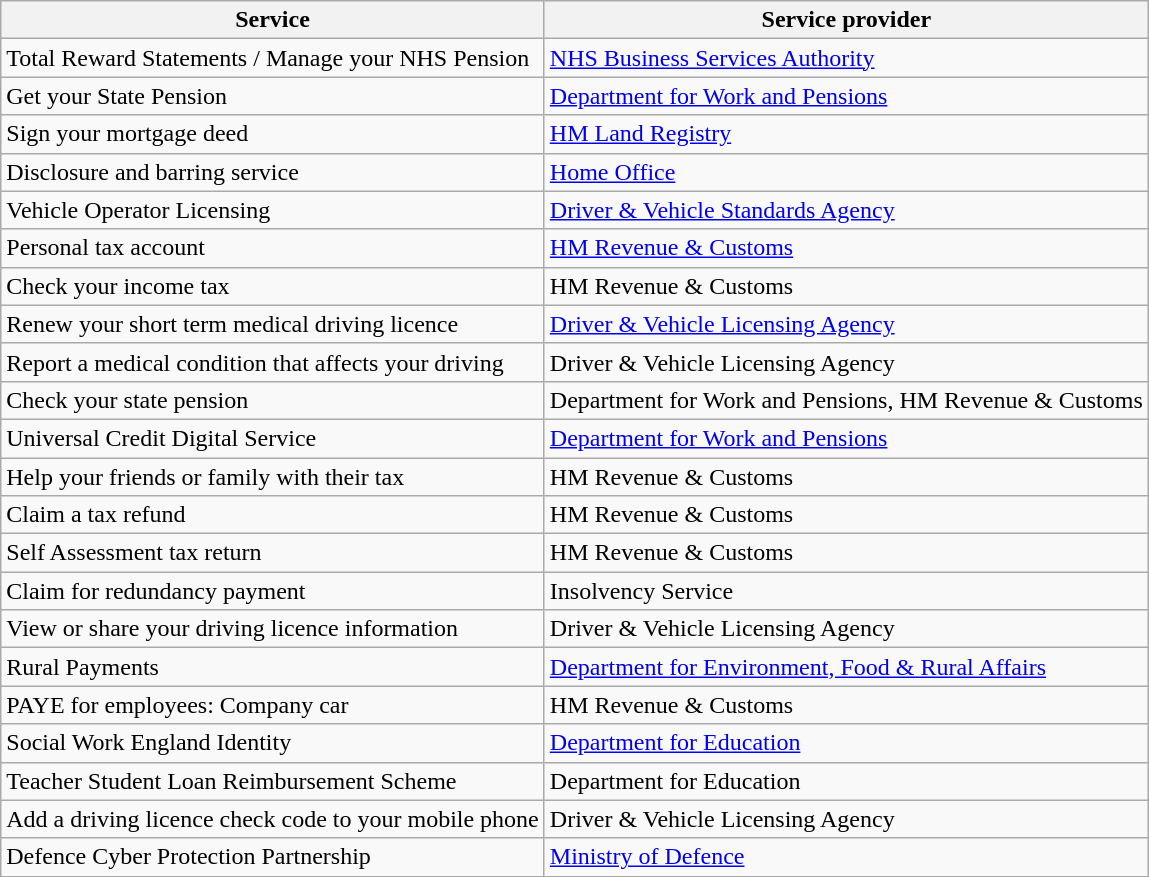<table class="wikitable sortable">
<tr>
<th>Service</th>
<th>Service provider</th>
</tr>
<tr>
<td>Total Reward Statements / Manage your NHS Pension</td>
<td><a href='#'>NHS Business Services Authority</a></td>
</tr>
<tr>
<td>Get your State Pension</td>
<td><a href='#'>Department for Work and Pensions</a></td>
</tr>
<tr>
<td>Sign your mortgage deed</td>
<td><a href='#'>HM Land Registry</a></td>
</tr>
<tr>
<td>Disclosure and barring service</td>
<td><a href='#'>Home Office</a></td>
</tr>
<tr>
<td>Vehicle Operator Licensing</td>
<td><a href='#'>Driver & Vehicle Standards Agency</a></td>
</tr>
<tr>
<td>Personal tax account</td>
<td><a href='#'>HM Revenue & Customs</a></td>
</tr>
<tr>
<td>Check your income tax</td>
<td>HM Revenue & Customs</td>
</tr>
<tr>
<td>Renew your short term medical driving licence</td>
<td><a href='#'>Driver & Vehicle Licensing Agency</a></td>
</tr>
<tr>
<td>Report a medical condition that affects your driving</td>
<td>Driver & Vehicle Licensing Agency</td>
</tr>
<tr>
<td>Check your state pension</td>
<td>Department for Work and Pensions, HM Revenue & Customs</td>
</tr>
<tr>
<td>Universal Credit Digital Service</td>
<td><a href='#'>Department for Work and Pensions</a></td>
</tr>
<tr>
<td>Help your friends or family with their tax</td>
<td>HM Revenue & Customs</td>
</tr>
<tr>
<td>Claim a tax refund</td>
<td>HM Revenue & Customs</td>
</tr>
<tr>
<td>Self Assessment tax return</td>
<td>HM Revenue & Customs</td>
</tr>
<tr>
<td>Claim for redundancy payment</td>
<td>Insolvency Service</td>
</tr>
<tr>
<td>View or share your driving licence information</td>
<td>Driver & Vehicle Licensing Agency</td>
</tr>
<tr>
<td>Rural Payments</td>
<td><a href='#'>Department for Environment, Food & Rural Affairs</a></td>
</tr>
<tr>
<td>PAYE for employees: Company car</td>
<td>HM Revenue & Customs</td>
</tr>
<tr>
<td>Social Work England Identity</td>
<td><a href='#'>Department for Education</a></td>
</tr>
<tr>
<td>Teacher Student Loan Reimbursement Scheme</td>
<td>Department for Education</td>
</tr>
<tr>
<td>Add a driving licence check code to your mobile phone</td>
<td>Driver & Vehicle Licensing Agency</td>
</tr>
<tr>
<td>Defence Cyber Protection Partnership</td>
<td><a href='#'>Ministry of Defence</a></td>
</tr>
</table>
